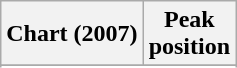<table class="wikitable sortable plainrowheaders" style="text-align:center">
<tr>
<th scope="col">Chart (2007)</th>
<th scope="col">Peak<br>position</th>
</tr>
<tr>
</tr>
<tr>
</tr>
<tr>
</tr>
</table>
